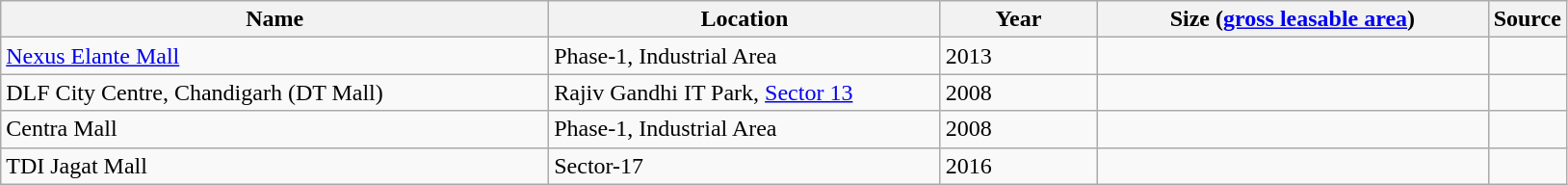<table class="wikitable sortable">
<tr>
<th style="width:35%;">Name</th>
<th style="width:25%;">Location</th>
<th style="width:10%;">Year</th>
<th style="width:25%;">Size (<a href='#'>gross leasable area</a>)</th>
<th style="width:5%;">Source</th>
</tr>
<tr>
<td><a href='#'>Nexus Elante Mall</a></td>
<td>Phase-1, Industrial Area</td>
<td>2013</td>
<td></td>
<td></td>
</tr>
<tr>
<td>DLF City Centre, Chandigarh (DT Mall)</td>
<td>Rajiv Gandhi IT Park, <a href='#'>Sector 13</a></td>
<td>2008</td>
<td></td>
<td></td>
</tr>
<tr>
<td>Centra Mall</td>
<td>Phase-1, Industrial Area</td>
<td>2008</td>
<td></td>
<td></td>
</tr>
<tr>
<td>TDI Jagat Mall</td>
<td>Sector-17</td>
<td>2016</td>
<td></td>
<td></td>
</tr>
</table>
